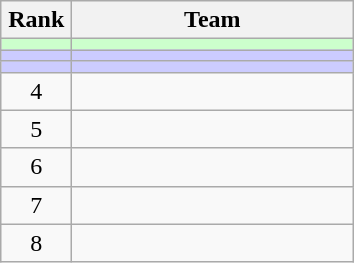<table class="wikitable" style="text-align: center;">
<tr>
<th width=40>Rank</th>
<th width=180>Team</th>
</tr>
<tr bgcolor=ccffcc>
<td></td>
<td style="text-align: left;"></td>
</tr>
<tr bgcolor=ccccff>
<td></td>
<td style="text-align: left;"></td>
</tr>
<tr bgcolor=ccccff>
<td></td>
<td style="text-align: left;"></td>
</tr>
<tr>
<td>4</td>
<td style="text-align: left;"></td>
</tr>
<tr>
<td>5</td>
<td style="text-align: left;"></td>
</tr>
<tr>
<td>6</td>
<td style="text-align: left;"></td>
</tr>
<tr>
<td>7</td>
<td style="text-align: left;"></td>
</tr>
<tr>
<td>8</td>
<td style="text-align: left;"></td>
</tr>
</table>
